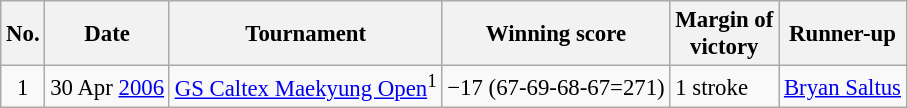<table class="wikitable" style="font-size:95%;">
<tr>
<th>No.</th>
<th>Date</th>
<th>Tournament</th>
<th>Winning score</th>
<th>Margin of<br>victory</th>
<th>Runner-up</th>
</tr>
<tr>
<td align=center>1</td>
<td align=right>30 Apr <a href='#'>2006</a></td>
<td><a href='#'>GS Caltex Maekyung Open</a><sup>1</sup></td>
<td>−17 (67-69-68-67=271)</td>
<td>1 stroke</td>
<td> <a href='#'>Bryan Saltus</a></td>
</tr>
</table>
